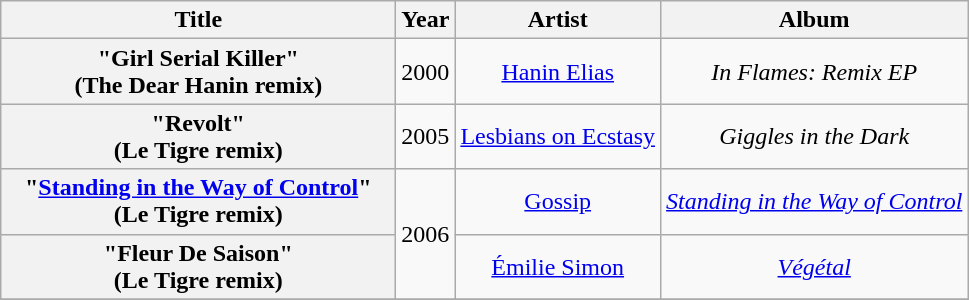<table class="wikitable plainrowheaders" style="text-align:center;">
<tr>
<th scope="col" style="width:16em;">Title</th>
<th scope="col">Year</th>
<th scope="col">Artist</th>
<th scope="col">Album</th>
</tr>
<tr>
<th scope="row">"Girl Serial Killer"<br><span>(The Dear Hanin remix)</span></th>
<td>2000</td>
<td><a href='#'>Hanin Elias</a></td>
<td><em>In Flames: Remix EP</em></td>
</tr>
<tr>
<th scope="row">"Revolt"<br><span>(Le Tigre remix)</span></th>
<td>2005</td>
<td><a href='#'>Lesbians on Ecstasy</a></td>
<td><em>Giggles in the Dark</em></td>
</tr>
<tr>
<th scope="row">"<a href='#'>Standing in the Way of Control</a>"<br><span>(Le Tigre remix)</span></th>
<td rowspan="2">2006</td>
<td><a href='#'>Gossip</a></td>
<td><em><a href='#'>Standing in the Way of Control</a></em></td>
</tr>
<tr>
<th scope="row">"Fleur De Saison"<br><span>(Le Tigre remix)</span></th>
<td><a href='#'>Émilie Simon</a></td>
<td><em><a href='#'>Végétal</a></em></td>
</tr>
<tr>
</tr>
</table>
